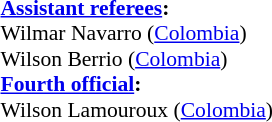<table width=50% style="font-size: 90%">
<tr>
<td><br><strong><a href='#'>Assistant referees</a>:</strong>
<br>Wilmar Navarro (<a href='#'>Colombia</a>)
<br>Wilson Berrio (<a href='#'>Colombia</a>)
<br><strong><a href='#'>Fourth official</a>:</strong>
<br>Wilson Lamouroux (<a href='#'>Colombia</a>)</td>
</tr>
</table>
